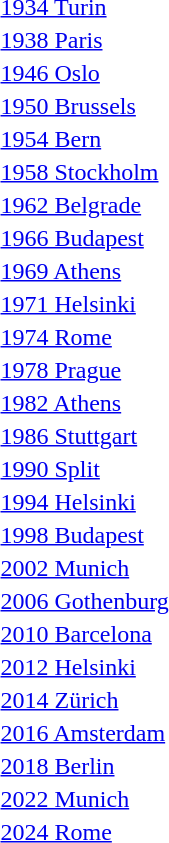<table>
<tr>
<td><a href='#'>1934 Turin</a><br></td>
<td></td>
<td></td>
<td></td>
</tr>
<tr>
<td><a href='#'>1938 Paris</a><br></td>
<td></td>
<td></td>
<td></td>
</tr>
<tr>
<td><a href='#'>1946 Oslo</a><br></td>
<td></td>
<td></td>
<td></td>
</tr>
<tr>
<td><a href='#'>1950 Brussels</a><br></td>
<td></td>
<td></td>
<td></td>
</tr>
<tr>
<td><a href='#'>1954 Bern</a><br></td>
<td></td>
<td></td>
<td></td>
</tr>
<tr>
<td><a href='#'>1958 Stockholm</a><br></td>
<td></td>
<td></td>
<td></td>
</tr>
<tr>
<td><a href='#'>1962 Belgrade</a><br></td>
<td></td>
<td></td>
<td></td>
</tr>
<tr>
<td><a href='#'>1966 Budapest</a><br></td>
<td></td>
<td></td>
<td></td>
</tr>
<tr>
<td><a href='#'>1969 Athens</a><br></td>
<td></td>
<td></td>
<td></td>
</tr>
<tr>
<td><a href='#'>1971 Helsinki</a><br></td>
<td></td>
<td></td>
<td></td>
</tr>
<tr>
<td><a href='#'>1974 Rome</a><br></td>
<td></td>
<td></td>
<td></td>
</tr>
<tr>
<td><a href='#'>1978 Prague</a><br></td>
<td></td>
<td></td>
<td></td>
</tr>
<tr>
<td><a href='#'>1982 Athens</a><br></td>
<td></td>
<td></td>
<td></td>
</tr>
<tr>
<td><a href='#'>1986 Stuttgart</a><br></td>
<td></td>
<td></td>
<td></td>
</tr>
<tr>
<td><a href='#'>1990 Split</a><br></td>
<td></td>
<td></td>
<td></td>
</tr>
<tr>
<td><a href='#'>1994 Helsinki</a><br></td>
<td></td>
<td></td>
<td></td>
</tr>
<tr>
<td><a href='#'>1998 Budapest</a><br></td>
<td></td>
<td></td>
<td></td>
</tr>
<tr>
<td><a href='#'>2002 Munich</a><br></td>
<td></td>
<td></td>
<td></td>
</tr>
<tr>
<td><a href='#'>2006 Gothenburg</a><br></td>
<td></td>
<td></td>
<td></td>
</tr>
<tr>
<td><a href='#'>2010 Barcelona</a><br></td>
<td></td>
<td></td>
<td></td>
</tr>
<tr>
<td><a href='#'>2012 Helsinki</a><br></td>
<td></td>
<td></td>
<td></td>
</tr>
<tr>
<td><a href='#'>2014 Zürich</a><br></td>
<td></td>
<td></td>
<td></td>
</tr>
<tr>
<td><a href='#'>2016 Amsterdam</a><br></td>
<td></td>
<td></td>
<td></td>
</tr>
<tr>
<td><a href='#'>2018 Berlin</a><br></td>
<td></td>
<td></td>
<td></td>
</tr>
<tr>
<td><a href='#'>2022 Munich</a><br></td>
<td></td>
<td></td>
<td></td>
</tr>
<tr>
<td><a href='#'>2024 Rome</a><br></td>
<td></td>
<td></td>
<td></td>
</tr>
</table>
